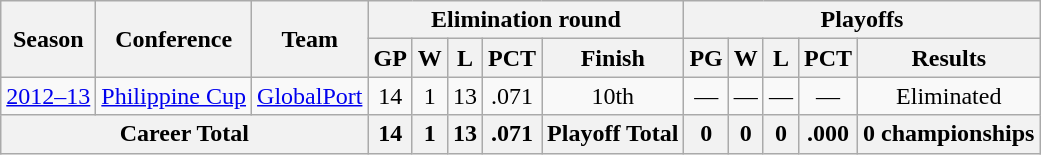<table class="wikitable" style="text-align:center">
<tr>
<th rowspan="2">Season</th>
<th rowspan="2">Conference</th>
<th rowspan="2">Team</th>
<th colspan="5">Elimination round</th>
<th colspan="5">Playoffs</th>
</tr>
<tr>
<th>GP</th>
<th>W</th>
<th>L</th>
<th>PCT</th>
<th>Finish</th>
<th>PG</th>
<th>W</th>
<th>L</th>
<th>PCT</th>
<th>Results</th>
</tr>
<tr>
<td><a href='#'>2012–13</a></td>
<td><a href='#'>Philippine Cup</a></td>
<td><a href='#'>GlobalPort</a></td>
<td>14</td>
<td>1</td>
<td>13</td>
<td>.071</td>
<td>10th</td>
<td>—</td>
<td>—</td>
<td>—</td>
<td>—</td>
<td>Eliminated</td>
</tr>
<tr>
<th colspan="3"><strong>Career Total</strong></th>
<th><strong>14</strong></th>
<th><strong>1</strong></th>
<th><strong>13</strong></th>
<th><strong>.071</strong></th>
<th>Playoff Total</th>
<th>0</th>
<th>0</th>
<th>0</th>
<th><strong>.000</strong></th>
<th><strong>0 championships</strong></th>
</tr>
</table>
